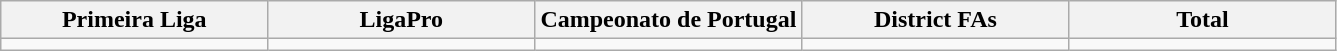<table class="wikitable">
<tr>
<th width="20%">Primeira Liga</th>
<th width="20%">LigaPro</th>
<th width="20%">Campeonato de Portugal</th>
<th width="20%">District FAs</th>
<th width="20%">Total</th>
</tr>
<tr>
<td></td>
<td></td>
<td></td>
<td></td>
<td></td>
</tr>
</table>
